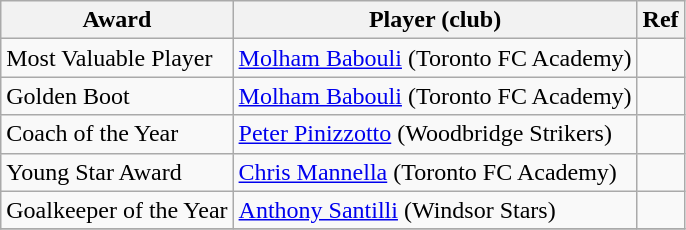<table class="wikitable">
<tr>
<th>Award</th>
<th>Player (club)</th>
<th>Ref</th>
</tr>
<tr>
<td>Most Valuable Player</td>
<td><a href='#'>Molham Babouli</a> (Toronto FC Academy)</td>
<td></td>
</tr>
<tr>
<td>Golden Boot</td>
<td><a href='#'>Molham Babouli</a> (Toronto FC Academy)</td>
<td></td>
</tr>
<tr>
<td>Coach of the Year</td>
<td><a href='#'>Peter Pinizzotto</a> (Woodbridge Strikers)</td>
<td></td>
</tr>
<tr>
<td>Young Star Award</td>
<td><a href='#'>Chris Mannella</a> (Toronto FC Academy)</td>
<td></td>
</tr>
<tr>
<td>Goalkeeper of the Year</td>
<td><a href='#'>Anthony Santilli</a> (Windsor Stars)</td>
<td></td>
</tr>
<tr>
</tr>
</table>
